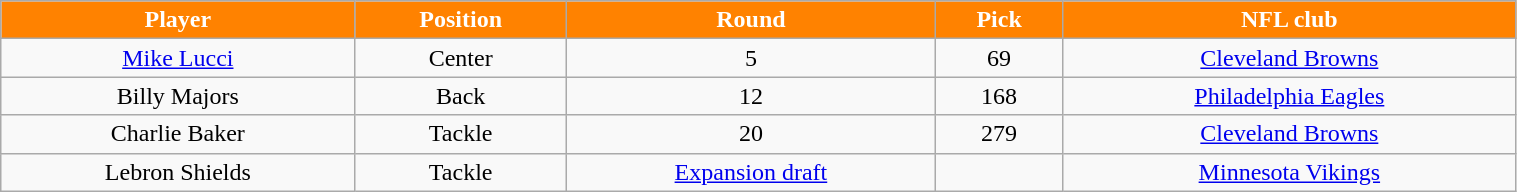<table class="wikitable" width="80%">
<tr align="center"  style="background:#FF8200;color:#FFFFFF;">
<td><strong>Player</strong></td>
<td><strong>Position</strong></td>
<td><strong>Round</strong></td>
<td><strong>Pick</strong></td>
<td><strong>NFL club</strong></td>
</tr>
<tr align="center" bgcolor="">
<td><a href='#'>Mike Lucci</a></td>
<td>Center</td>
<td>5</td>
<td>69</td>
<td><a href='#'>Cleveland Browns</a></td>
</tr>
<tr align="center" bgcolor="">
<td>Billy Majors</td>
<td>Back</td>
<td>12</td>
<td>168</td>
<td><a href='#'>Philadelphia Eagles</a></td>
</tr>
<tr align="center" bgcolor="">
<td>Charlie Baker</td>
<td>Tackle</td>
<td>20</td>
<td>279</td>
<td><a href='#'>Cleveland Browns</a></td>
</tr>
<tr align="center" bgcolor="">
<td>Lebron Shields</td>
<td>Tackle</td>
<td><a href='#'>Expansion draft</a></td>
<td></td>
<td><a href='#'>Minnesota Vikings</a></td>
</tr>
</table>
